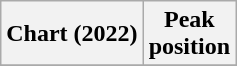<table class="wikitable plainrowheaders">
<tr>
<th>Chart (2022)</th>
<th>Peak<br>position</th>
</tr>
<tr>
</tr>
</table>
